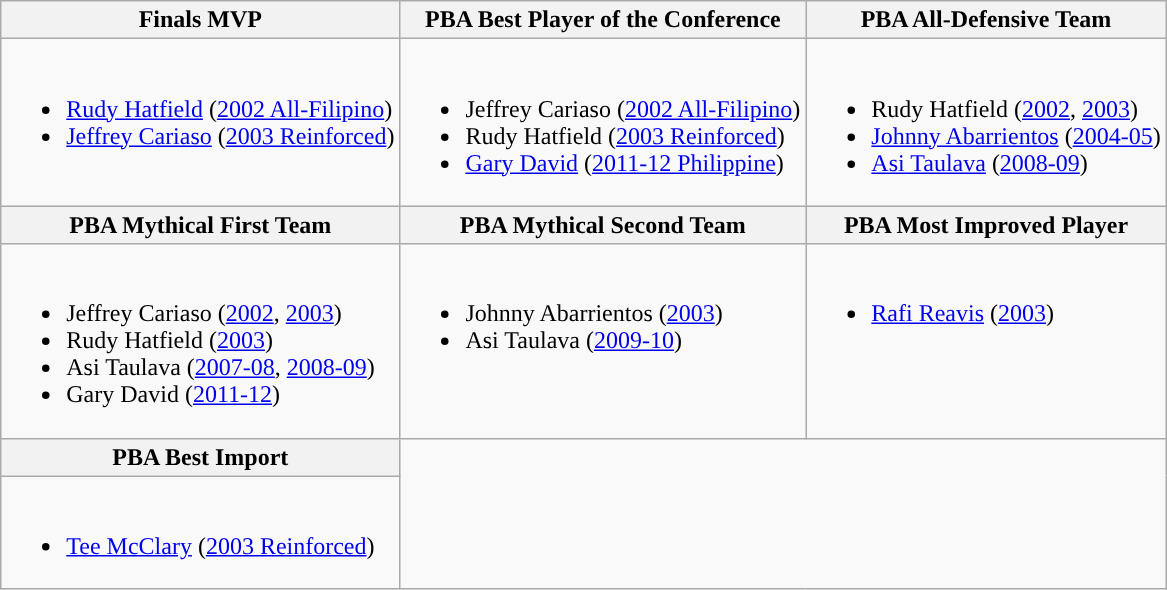<table class=wikitable>
<tr>
<th>Finals MVP</th>
<th>PBA Best Player of the Conference</th>
<th>PBA All-Defensive Team</th>
</tr>
<tr>
<td valign="top"><br><ul><li><a href='#'>Rudy Hatfield</a> (<a href='#'>2002 All-Filipino</a>)</li><li><a href='#'>Jeffrey Cariaso</a> (<a href='#'>2003 Reinforced</a>)</li></ul></td>
<td valign="top"><br><ul><li>Jeffrey Cariaso (<a href='#'>2002 All-Filipino</a>)</li><li>Rudy Hatfield (<a href='#'>2003 Reinforced</a>)</li><li><a href='#'>Gary David</a> (<a href='#'>2011-12 Philippine</a>)</li></ul></td>
<td valign="top"><br><ul><li>Rudy Hatfield (<a href='#'>2002</a>, <a href='#'>2003</a>)</li><li><a href='#'>Johnny Abarrientos</a> (<a href='#'>2004-05</a>)</li><li><a href='#'>Asi Taulava</a> (<a href='#'>2008-09</a>)</li></ul></td>
</tr>
<tr>
<th>PBA Mythical First Team</th>
<th>PBA Mythical Second Team</th>
<th>PBA Most Improved Player</th>
</tr>
<tr>
<td valign="top"><br><ul><li>Jeffrey Cariaso (<a href='#'>2002</a>, <a href='#'>2003</a>)</li><li>Rudy Hatfield (<a href='#'>2003</a>)</li><li>Asi Taulava (<a href='#'>2007-08</a>, <a href='#'>2008-09</a>)</li><li>Gary David (<a href='#'>2011-12</a>)</li></ul></td>
<td valign="top"><br><ul><li>Johnny Abarrientos (<a href='#'>2003</a>)</li><li>Asi Taulava (<a href='#'>2009-10</a>)</li></ul></td>
<td valign="top"><br><ul><li><a href='#'>Rafi Reavis</a> (<a href='#'>2003</a>)</li></ul></td>
</tr>
<tr>
<th>PBA Best Import</th>
</tr>
<tr>
<td valign="top"><br><ul><li><a href='#'>Tee McClary</a> (<a href='#'>2003 Reinforced</a>)</li></ul></td>
</tr>
</table>
